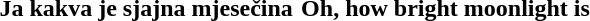<table>
<tr>
<th width="50%">Ja kakva je sjajna mjesečina</th>
<th width="50%">Oh, how bright moonlight is</th>
</tr>
<tr>
<td valign="top"><br></td>
<td valign="top"><br></td>
</tr>
</table>
